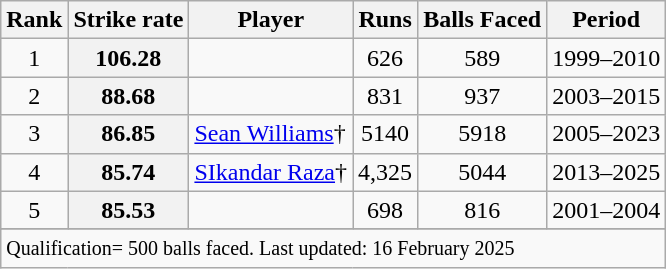<table class="wikitable plainrowheaders sortable">
<tr>
<th scope=col>Rank</th>
<th scope=col>Strike rate</th>
<th scope=col>Player</th>
<th scope=col>Runs</th>
<th scope=col>Balls Faced</th>
<th scope=col>Period</th>
</tr>
<tr>
<td style="text-align:center">1</td>
<th scope=row style=text-align:center;>106.28</th>
<td></td>
<td style="text-align:center">626</td>
<td style="text-align:center">589</td>
<td>1999–2010</td>
</tr>
<tr>
<td style="text-align:center">2</td>
<th scope=row style=text-align:center;>88.68</th>
<td></td>
<td style="text-align:center">831</td>
<td style="text-align:center">937</td>
<td>2003–2015</td>
</tr>
<tr>
<td style="text-align:center">3</td>
<th scope="row" style="text-align:center;">86.85</th>
<td><a href='#'>Sean Williams</a>†</td>
<td style="text-align:center">5140</td>
<td style="text-align:center">5918</td>
<td>2005–2023</td>
</tr>
<tr>
<td style="text-align:center">4</td>
<th scope="row" style="text-align:center;">85.74</th>
<td><a href='#'>SIkandar Raza</a>†</td>
<td style="text-align:center">4,325</td>
<td style="text-align:center">5044</td>
<td>2013–2025</td>
</tr>
<tr>
<td style="text-align:center">5</td>
<th scope="row" style="text-align:center;">85.53</th>
<td></td>
<td style="text-align:center">698</td>
<td style="text-align:center">816</td>
<td>2001–2004</td>
</tr>
<tr>
</tr>
<tr class=sortbottom>
<td colspan=6><small>Qualification= 500 balls faced. Last updated: 16 February 2025</small></td>
</tr>
</table>
